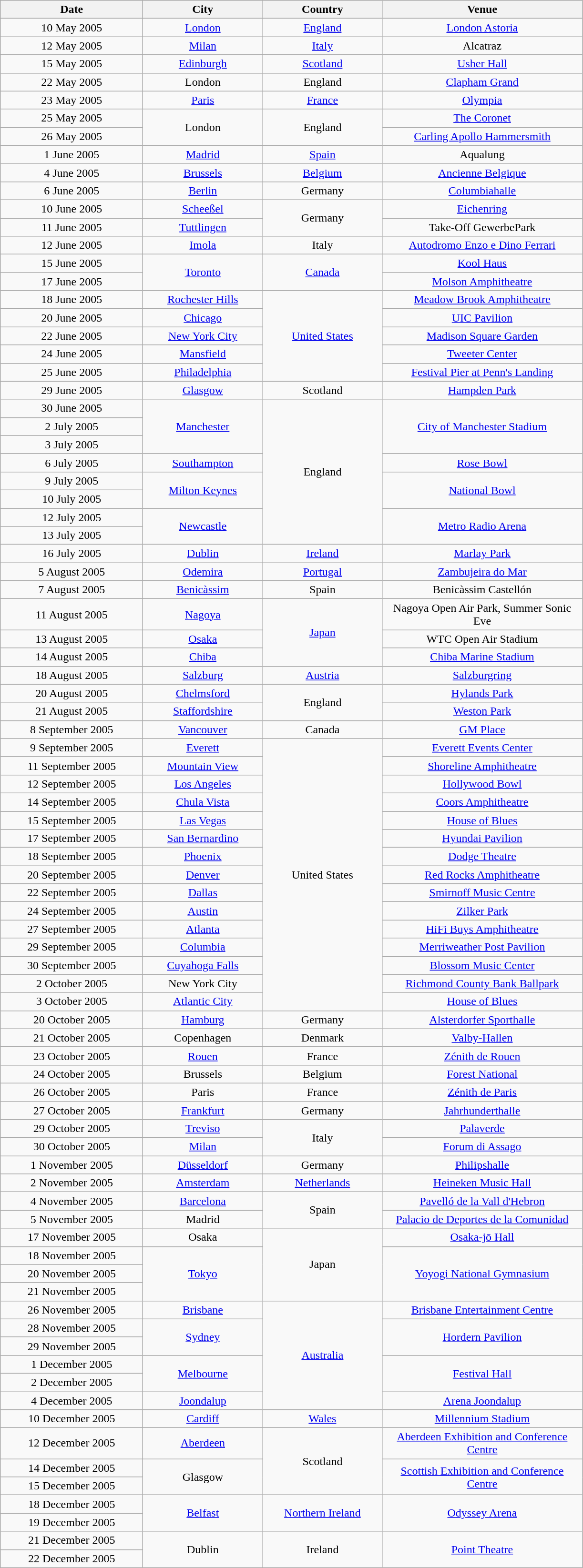<table class="wikitable" style="text-align:center;">
<tr>
<th scope="col" style="width:12em;">Date</th>
<th scope="col" style="width:10em;">City</th>
<th scope="col" style="width:10em;">Country</th>
<th scope="col" style="width:17em;">Venue</th>
</tr>
<tr>
<td>10 May 2005</td>
<td><a href='#'>London</a></td>
<td><a href='#'>England</a></td>
<td><a href='#'>London Astoria</a></td>
</tr>
<tr>
<td>12 May 2005</td>
<td><a href='#'>Milan</a></td>
<td><a href='#'>Italy</a></td>
<td>Alcatraz</td>
</tr>
<tr>
<td>15 May 2005</td>
<td><a href='#'>Edinburgh</a></td>
<td><a href='#'>Scotland</a></td>
<td><a href='#'>Usher Hall</a></td>
</tr>
<tr>
<td>22 May 2005</td>
<td>London</td>
<td>England</td>
<td><a href='#'>Clapham Grand</a></td>
</tr>
<tr>
<td>23 May 2005</td>
<td><a href='#'>Paris</a></td>
<td><a href='#'>France</a></td>
<td><a href='#'>Olympia</a></td>
</tr>
<tr>
<td>25 May 2005</td>
<td rowspan="2">London</td>
<td rowspan="2">England</td>
<td><a href='#'>The Coronet</a></td>
</tr>
<tr>
<td>26 May 2005</td>
<td><a href='#'>Carling Apollo Hammersmith</a></td>
</tr>
<tr>
<td>1 June 2005</td>
<td><a href='#'>Madrid</a></td>
<td><a href='#'>Spain</a></td>
<td>Aqualung</td>
</tr>
<tr>
<td>4 June 2005</td>
<td><a href='#'>Brussels</a></td>
<td><a href='#'>Belgium</a></td>
<td><a href='#'>Ancienne Belgique</a></td>
</tr>
<tr>
<td>6 June 2005</td>
<td><a href='#'>Berlin</a></td>
<td>Germany</td>
<td><a href='#'>Columbiahalle</a></td>
</tr>
<tr>
<td>10 June 2005</td>
<td><a href='#'>Scheeßel</a></td>
<td rowspan="2">Germany</td>
<td><a href='#'>Eichenring</a></td>
</tr>
<tr>
<td>11 June 2005</td>
<td><a href='#'>Tuttlingen</a></td>
<td>Take-Off GewerbePark</td>
</tr>
<tr>
<td>12 June 2005</td>
<td><a href='#'>Imola</a></td>
<td>Italy</td>
<td><a href='#'>Autodromo Enzo e Dino Ferrari</a></td>
</tr>
<tr>
<td>15 June 2005</td>
<td rowspan="2"><a href='#'>Toronto</a></td>
<td rowspan="2"><a href='#'>Canada</a></td>
<td><a href='#'>Kool Haus</a></td>
</tr>
<tr>
<td>17 June 2005</td>
<td><a href='#'>Molson Amphitheatre</a></td>
</tr>
<tr>
<td>18 June 2005</td>
<td><a href='#'>Rochester Hills</a></td>
<td rowspan="5"><a href='#'>United States</a></td>
<td><a href='#'>Meadow Brook Amphitheatre</a></td>
</tr>
<tr>
<td>20 June 2005</td>
<td><a href='#'>Chicago</a></td>
<td><a href='#'>UIC Pavilion</a></td>
</tr>
<tr>
<td>22 June 2005</td>
<td><a href='#'>New York City</a></td>
<td><a href='#'>Madison Square Garden</a></td>
</tr>
<tr>
<td>24 June 2005</td>
<td><a href='#'>Mansfield</a></td>
<td><a href='#'>Tweeter Center</a></td>
</tr>
<tr>
<td>25 June 2005</td>
<td><a href='#'>Philadelphia</a></td>
<td><a href='#'>Festival Pier at Penn's Landing</a></td>
</tr>
<tr>
<td>29 June 2005</td>
<td><a href='#'>Glasgow</a></td>
<td>Scotland</td>
<td><a href='#'>Hampden Park</a></td>
</tr>
<tr>
<td>30 June 2005</td>
<td rowspan="3"><a href='#'>Manchester</a></td>
<td rowspan="8">England</td>
<td rowspan="3"><a href='#'>City of Manchester Stadium</a></td>
</tr>
<tr>
<td>2 July 2005</td>
</tr>
<tr>
<td>3 July 2005</td>
</tr>
<tr>
<td>6 July 2005</td>
<td><a href='#'>Southampton</a></td>
<td><a href='#'>Rose Bowl</a></td>
</tr>
<tr>
<td>9 July 2005</td>
<td rowspan="2"><a href='#'>Milton Keynes</a></td>
<td rowspan="2"><a href='#'>National Bowl</a></td>
</tr>
<tr>
<td>10 July 2005</td>
</tr>
<tr>
<td>12 July 2005</td>
<td rowspan="2"><a href='#'>Newcastle</a></td>
<td rowspan="2"><a href='#'>Metro Radio Arena</a></td>
</tr>
<tr>
<td>13 July 2005</td>
</tr>
<tr>
<td>16 July 2005</td>
<td><a href='#'>Dublin</a></td>
<td><a href='#'>Ireland</a></td>
<td><a href='#'>Marlay Park</a></td>
</tr>
<tr>
<td>5 August 2005</td>
<td><a href='#'>Odemira</a></td>
<td><a href='#'>Portugal</a></td>
<td><a href='#'>Zambujeira do Mar</a></td>
</tr>
<tr>
<td>7 August 2005</td>
<td><a href='#'>Benicàssim</a></td>
<td>Spain</td>
<td>Benicàssim Castellón</td>
</tr>
<tr>
<td>11 August 2005</td>
<td><a href='#'>Nagoya</a></td>
<td rowspan="3"><a href='#'>Japan</a></td>
<td>Nagoya Open Air Park, Summer Sonic Eve</td>
</tr>
<tr>
<td>13 August 2005</td>
<td><a href='#'>Osaka</a></td>
<td>WTC Open Air Stadium</td>
</tr>
<tr>
<td>14 August 2005</td>
<td><a href='#'>Chiba</a></td>
<td><a href='#'>Chiba Marine Stadium</a></td>
</tr>
<tr>
<td>18 August 2005</td>
<td><a href='#'>Salzburg</a></td>
<td><a href='#'>Austria</a></td>
<td><a href='#'>Salzburgring</a></td>
</tr>
<tr>
<td>20 August 2005</td>
<td><a href='#'>Chelmsford</a></td>
<td rowspan="2">England</td>
<td><a href='#'>Hylands Park</a></td>
</tr>
<tr>
<td>21 August 2005</td>
<td><a href='#'>Staffordshire</a></td>
<td><a href='#'>Weston Park</a></td>
</tr>
<tr>
<td>8 September 2005</td>
<td><a href='#'>Vancouver</a></td>
<td>Canada</td>
<td><a href='#'>GM Place</a></td>
</tr>
<tr>
<td>9 September 2005</td>
<td><a href='#'>Everett</a></td>
<td rowspan="15">United States</td>
<td><a href='#'>Everett Events Center</a></td>
</tr>
<tr>
<td>11 September 2005</td>
<td><a href='#'>Mountain View</a></td>
<td><a href='#'>Shoreline Amphitheatre</a></td>
</tr>
<tr>
<td>12 September 2005</td>
<td><a href='#'>Los Angeles</a></td>
<td><a href='#'>Hollywood Bowl</a></td>
</tr>
<tr>
<td>14 September 2005</td>
<td><a href='#'>Chula Vista</a></td>
<td><a href='#'>Coors Amphitheatre</a></td>
</tr>
<tr>
<td>15 September 2005</td>
<td><a href='#'>Las Vegas</a></td>
<td><a href='#'>House of Blues</a></td>
</tr>
<tr>
<td>17 September 2005</td>
<td><a href='#'>San Bernardino</a></td>
<td><a href='#'>Hyundai Pavilion</a></td>
</tr>
<tr>
<td>18 September 2005</td>
<td><a href='#'>Phoenix</a></td>
<td><a href='#'>Dodge Theatre</a></td>
</tr>
<tr>
<td>20 September 2005</td>
<td><a href='#'>Denver</a></td>
<td><a href='#'>Red Rocks Amphitheatre</a></td>
</tr>
<tr>
<td>22 September 2005</td>
<td><a href='#'>Dallas</a></td>
<td><a href='#'>Smirnoff Music Centre</a></td>
</tr>
<tr>
<td>24 September 2005</td>
<td><a href='#'>Austin</a></td>
<td><a href='#'>Zilker Park</a></td>
</tr>
<tr>
<td>27 September 2005</td>
<td><a href='#'>Atlanta</a></td>
<td><a href='#'>HiFi Buys Amphitheatre</a></td>
</tr>
<tr>
<td>29 September 2005</td>
<td><a href='#'>Columbia</a></td>
<td><a href='#'>Merriweather Post Pavilion</a></td>
</tr>
<tr>
<td>30 September 2005</td>
<td><a href='#'>Cuyahoga Falls</a></td>
<td><a href='#'>Blossom Music Center</a></td>
</tr>
<tr>
<td>2 October 2005</td>
<td>New York City</td>
<td><a href='#'>Richmond County Bank Ballpark</a></td>
</tr>
<tr>
<td>3 October 2005</td>
<td><a href='#'>Atlantic City</a></td>
<td><a href='#'>House of Blues</a></td>
</tr>
<tr>
<td>20 October 2005</td>
<td><a href='#'>Hamburg</a></td>
<td>Germany</td>
<td><a href='#'>Alsterdorfer Sporthalle</a></td>
</tr>
<tr>
<td>21 October 2005</td>
<td>Copenhagen</td>
<td>Denmark</td>
<td><a href='#'>Valby-Hallen</a></td>
</tr>
<tr>
<td>23 October 2005</td>
<td><a href='#'>Rouen</a></td>
<td>France</td>
<td><a href='#'>Zénith de Rouen</a></td>
</tr>
<tr>
<td>24 October 2005</td>
<td>Brussels</td>
<td>Belgium</td>
<td><a href='#'>Forest National</a></td>
</tr>
<tr>
<td>26 October 2005</td>
<td>Paris</td>
<td>France</td>
<td><a href='#'>Zénith de Paris</a></td>
</tr>
<tr>
<td>27 October 2005</td>
<td><a href='#'>Frankfurt</a></td>
<td>Germany</td>
<td><a href='#'>Jahrhunderthalle</a></td>
</tr>
<tr>
<td>29 October 2005</td>
<td><a href='#'>Treviso</a></td>
<td rowspan="2">Italy</td>
<td><a href='#'>Palaverde</a></td>
</tr>
<tr>
<td>30 October 2005</td>
<td><a href='#'>Milan</a></td>
<td><a href='#'>Forum di Assago</a></td>
</tr>
<tr>
<td>1 November 2005</td>
<td><a href='#'>Düsseldorf</a></td>
<td>Germany</td>
<td><a href='#'>Philipshalle</a></td>
</tr>
<tr>
<td>2 November 2005</td>
<td><a href='#'>Amsterdam</a></td>
<td><a href='#'>Netherlands</a></td>
<td><a href='#'>Heineken Music Hall</a></td>
</tr>
<tr>
<td>4 November 2005</td>
<td><a href='#'>Barcelona</a></td>
<td rowspan="2">Spain</td>
<td><a href='#'>Pavelló de la Vall d'Hebron</a></td>
</tr>
<tr>
<td>5 November 2005</td>
<td>Madrid</td>
<td><a href='#'>Palacio de Deportes de la Comunidad</a></td>
</tr>
<tr>
<td>17 November 2005</td>
<td>Osaka</td>
<td rowspan="4">Japan</td>
<td><a href='#'>Osaka-jō Hall</a></td>
</tr>
<tr>
<td>18 November 2005</td>
<td rowspan="3"><a href='#'>Tokyo</a></td>
<td rowspan="3"><a href='#'>Yoyogi National Gymnasium</a></td>
</tr>
<tr>
<td>20 November 2005</td>
</tr>
<tr>
<td>21 November 2005</td>
</tr>
<tr>
<td>26 November 2005</td>
<td><a href='#'>Brisbane</a></td>
<td rowspan="6"><a href='#'>Australia</a></td>
<td><a href='#'>Brisbane Entertainment Centre</a></td>
</tr>
<tr>
<td>28 November 2005</td>
<td rowspan="2"><a href='#'>Sydney</a></td>
<td rowspan="2"><a href='#'>Hordern Pavilion</a></td>
</tr>
<tr>
<td>29 November 2005</td>
</tr>
<tr>
<td>1 December 2005</td>
<td rowspan="2"><a href='#'>Melbourne</a></td>
<td rowspan="2"><a href='#'>Festival Hall</a></td>
</tr>
<tr>
<td>2 December 2005</td>
</tr>
<tr>
<td>4 December 2005</td>
<td><a href='#'>Joondalup</a></td>
<td><a href='#'>Arena Joondalup</a></td>
</tr>
<tr>
<td>10 December 2005</td>
<td><a href='#'>Cardiff</a></td>
<td><a href='#'>Wales</a></td>
<td><a href='#'>Millennium Stadium</a></td>
</tr>
<tr>
<td>12 December 2005</td>
<td><a href='#'>Aberdeen</a></td>
<td rowspan="3">Scotland</td>
<td><a href='#'>Aberdeen Exhibition and Conference Centre</a></td>
</tr>
<tr>
<td>14 December 2005</td>
<td rowspan="2">Glasgow</td>
<td rowspan="2"><a href='#'>Scottish Exhibition and Conference Centre</a></td>
</tr>
<tr>
<td>15 December 2005</td>
</tr>
<tr>
<td>18 December 2005</td>
<td rowspan="2"><a href='#'>Belfast</a></td>
<td rowspan="2"><a href='#'>Northern Ireland</a></td>
<td rowspan="2"><a href='#'>Odyssey Arena</a></td>
</tr>
<tr>
<td>19 December 2005</td>
</tr>
<tr>
<td>21 December 2005</td>
<td rowspan="2">Dublin</td>
<td rowspan="2">Ireland</td>
<td rowspan="2"><a href='#'>Point Theatre</a></td>
</tr>
<tr>
<td>22 December 2005</td>
</tr>
</table>
